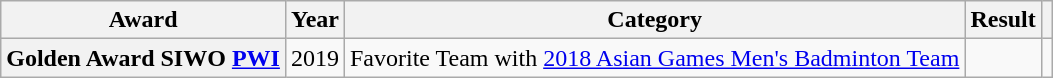<table class="wikitable plainrowheaders sortable">
<tr>
<th scope="col">Award</th>
<th scope="col">Year</th>
<th scope="col">Category</th>
<th scope="col">Result</th>
<th scope="col" class="unsortable"></th>
</tr>
<tr>
<th scope="row">Golden Award SIWO <a href='#'>PWI</a></th>
<td>2019</td>
<td>Favorite Team with <a href='#'>2018 Asian Games Men's Badminton Team</a></td>
<td></td>
<td></td>
</tr>
</table>
